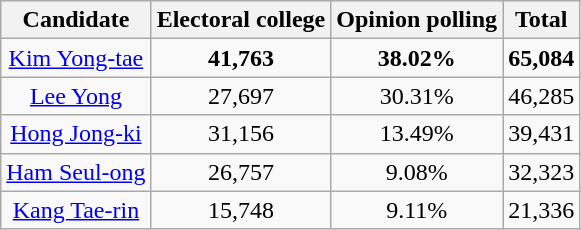<table class="wikitable" style="text-align:center;">
<tr>
<th>Candidate</th>
<th>Electoral college</th>
<th>Opinion polling</th>
<th>Total</th>
</tr>
<tr>
<td><a href='#'>Kim Yong-tae</a></td>
<td><strong>41,763</strong></td>
<td><strong>38.02%</strong></td>
<td><strong>65,084</strong></td>
</tr>
<tr>
<td><a href='#'>Lee Yong</a></td>
<td>27,697</td>
<td>30.31%</td>
<td>46,285</td>
</tr>
<tr>
<td><a href='#'>Hong Jong-ki</a></td>
<td>31,156</td>
<td>13.49%</td>
<td>39,431</td>
</tr>
<tr>
<td><a href='#'>Ham Seul-ong</a></td>
<td>26,757</td>
<td>9.08%</td>
<td>32,323</td>
</tr>
<tr>
<td><a href='#'>Kang Tae-rin</a></td>
<td>15,748</td>
<td>9.11%</td>
<td>21,336</td>
</tr>
</table>
